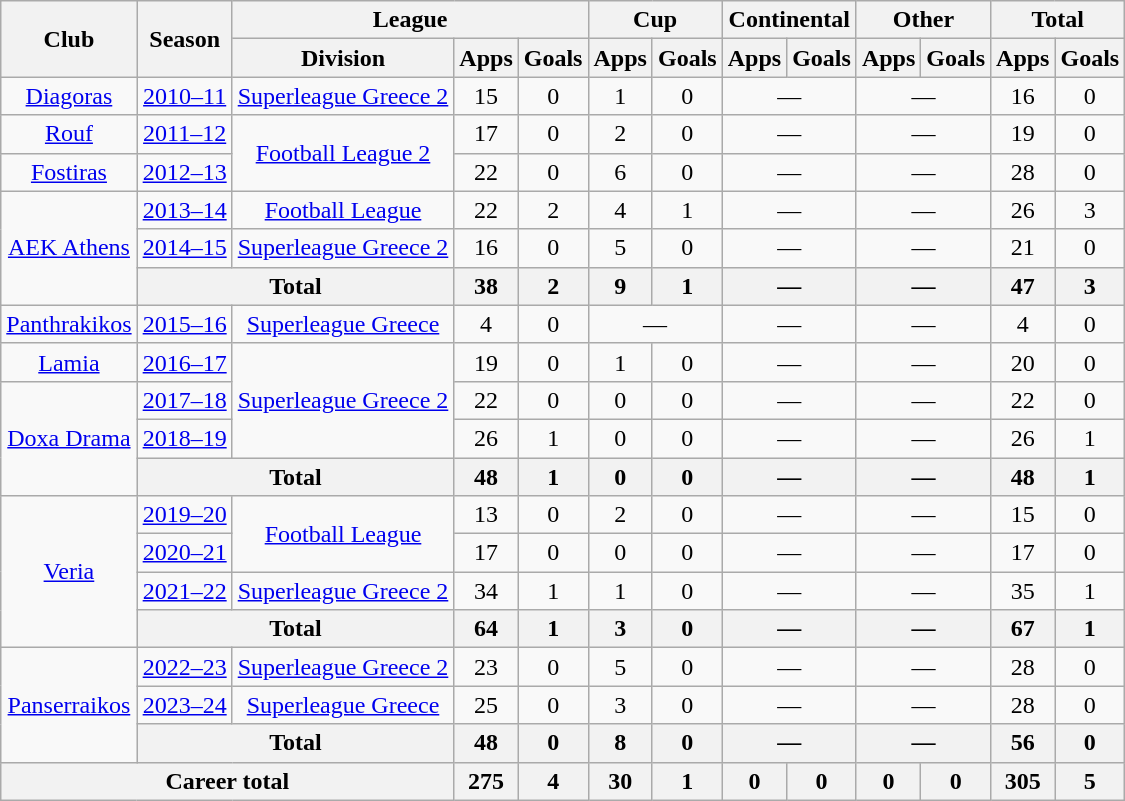<table class="wikitable" style="text-align:center">
<tr>
<th rowspan=2>Club</th>
<th rowspan=2>Season</th>
<th colspan=3>League</th>
<th colspan=2>Cup</th>
<th colspan=2>Continental</th>
<th colspan=2>Other</th>
<th colspan=2>Total</th>
</tr>
<tr>
<th>Division</th>
<th>Apps</th>
<th>Goals</th>
<th>Apps</th>
<th>Goals</th>
<th>Apps</th>
<th>Goals</th>
<th>Apps</th>
<th>Goals</th>
<th>Apps</th>
<th>Goals</th>
</tr>
<tr>
<td><a href='#'>Diagoras</a></td>
<td><a href='#'>2010–11</a></td>
<td><a href='#'>Superleague Greece 2</a></td>
<td>15</td>
<td>0</td>
<td>1</td>
<td>0</td>
<td colspan="2">—</td>
<td colspan="2">—</td>
<td>16</td>
<td>0</td>
</tr>
<tr>
<td><a href='#'>Rouf</a></td>
<td><a href='#'>2011–12</a></td>
<td rowspan="2"><a href='#'>Football League 2</a></td>
<td>17</td>
<td>0</td>
<td>2</td>
<td>0</td>
<td colspan="2">—</td>
<td colspan="2">—</td>
<td>19</td>
<td>0</td>
</tr>
<tr>
<td><a href='#'>Fostiras</a></td>
<td><a href='#'>2012–13</a></td>
<td>22</td>
<td>0</td>
<td>6</td>
<td>0</td>
<td colspan="2">—</td>
<td colspan="2">—</td>
<td>28</td>
<td>0</td>
</tr>
<tr>
<td rowspan="3"><a href='#'>AEK Athens</a></td>
<td><a href='#'>2013–14</a></td>
<td><a href='#'>Football League</a></td>
<td>22</td>
<td>2</td>
<td>4</td>
<td>1</td>
<td colspan="2">—</td>
<td colspan="2">—</td>
<td>26</td>
<td>3</td>
</tr>
<tr>
<td><a href='#'>2014–15</a></td>
<td><a href='#'>Superleague Greece 2</a></td>
<td>16</td>
<td>0</td>
<td>5</td>
<td>0</td>
<td colspan="2">—</td>
<td colspan="2">—</td>
<td>21</td>
<td>0</td>
</tr>
<tr>
<th colspan="2">Total</th>
<th>38</th>
<th>2</th>
<th>9</th>
<th>1</th>
<th colspan="2">—</th>
<th colspan="2">—</th>
<th>47</th>
<th>3</th>
</tr>
<tr>
<td><a href='#'>Panthrakikos</a></td>
<td><a href='#'>2015–16</a></td>
<td><a href='#'>Superleague Greece</a></td>
<td>4</td>
<td>0</td>
<td colspan="2">—</td>
<td colspan="2">—</td>
<td colspan="2">—</td>
<td>4</td>
<td>0</td>
</tr>
<tr>
<td><a href='#'>Lamia</a></td>
<td><a href='#'>2016–17</a></td>
<td rowspan="3"><a href='#'>Superleague Greece 2</a></td>
<td>19</td>
<td>0</td>
<td>1</td>
<td>0</td>
<td colspan="2">—</td>
<td colspan="2">—</td>
<td>20</td>
<td>0</td>
</tr>
<tr>
<td rowspan="3"><a href='#'>Doxa Drama</a></td>
<td><a href='#'>2017–18</a></td>
<td>22</td>
<td>0</td>
<td>0</td>
<td>0</td>
<td colspan="2">—</td>
<td colspan="2">—</td>
<td>22</td>
<td>0</td>
</tr>
<tr>
<td><a href='#'>2018–19</a></td>
<td>26</td>
<td>1</td>
<td>0</td>
<td>0</td>
<td colspan="2">—</td>
<td colspan="2">—</td>
<td>26</td>
<td>1</td>
</tr>
<tr>
<th colspan="2">Total</th>
<th>48</th>
<th>1</th>
<th>0</th>
<th>0</th>
<th colspan="2">—</th>
<th colspan="2">—</th>
<th>48</th>
<th>1</th>
</tr>
<tr>
<td rowspan="4"><a href='#'>Veria</a></td>
<td><a href='#'>2019–20</a></td>
<td rowspan="2"><a href='#'>Football League</a></td>
<td>13</td>
<td>0</td>
<td>2</td>
<td>0</td>
<td colspan="2">—</td>
<td colspan="2">—</td>
<td>15</td>
<td>0</td>
</tr>
<tr>
<td><a href='#'>2020–21</a></td>
<td>17</td>
<td>0</td>
<td>0</td>
<td>0</td>
<td colspan="2">—</td>
<td colspan="2">—</td>
<td>17</td>
<td>0</td>
</tr>
<tr>
<td><a href='#'>2021–22</a></td>
<td><a href='#'>Superleague Greece 2</a></td>
<td>34</td>
<td>1</td>
<td>1</td>
<td>0</td>
<td colspan="2">—</td>
<td colspan="2">—</td>
<td>35</td>
<td>1</td>
</tr>
<tr>
<th colspan="2">Total</th>
<th>64</th>
<th>1</th>
<th>3</th>
<th>0</th>
<th colspan="2">—</th>
<th colspan="2">—</th>
<th>67</th>
<th>1</th>
</tr>
<tr>
<td rowspan="3"><a href='#'>Panserraikos</a></td>
<td><a href='#'>2022–23</a></td>
<td><a href='#'>Superleague Greece 2</a></td>
<td>23</td>
<td>0</td>
<td>5</td>
<td>0</td>
<td colspan="2">—</td>
<td colspan="2">—</td>
<td>28</td>
<td>0</td>
</tr>
<tr>
<td><a href='#'>2023–24</a></td>
<td><a href='#'>Superleague Greece</a></td>
<td>25</td>
<td>0</td>
<td>3</td>
<td>0</td>
<td colspan="2">—</td>
<td colspan="2">—</td>
<td>28</td>
<td>0</td>
</tr>
<tr>
<th colspan="2">Total</th>
<th>48</th>
<th>0</th>
<th>8</th>
<th>0</th>
<th colspan="2">—</th>
<th colspan="2">—</th>
<th>56</th>
<th>0</th>
</tr>
<tr>
<th colspan="3">Career total</th>
<th>275</th>
<th>4</th>
<th>30</th>
<th>1</th>
<th>0</th>
<th>0</th>
<th>0</th>
<th>0</th>
<th>305</th>
<th>5</th>
</tr>
</table>
